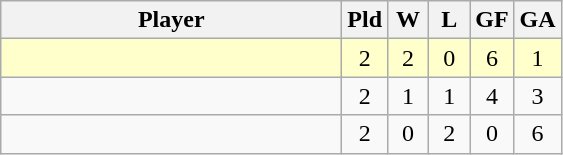<table class=wikitable style="text-align:center">
<tr>
<th width=220>Player</th>
<th width=20>Pld</th>
<th width=20>W</th>
<th width=20>L</th>
<th width=20>GF</th>
<th width=20>GA</th>
</tr>
<tr bgcolor=#ffffcc>
<td align=left></td>
<td>2</td>
<td>2</td>
<td>0</td>
<td>6</td>
<td>1</td>
</tr>
<tr>
<td align=left></td>
<td>2</td>
<td>1</td>
<td>1</td>
<td>4</td>
<td>3</td>
</tr>
<tr>
<td align=left></td>
<td>2</td>
<td>0</td>
<td>2</td>
<td>0</td>
<td>6</td>
</tr>
</table>
